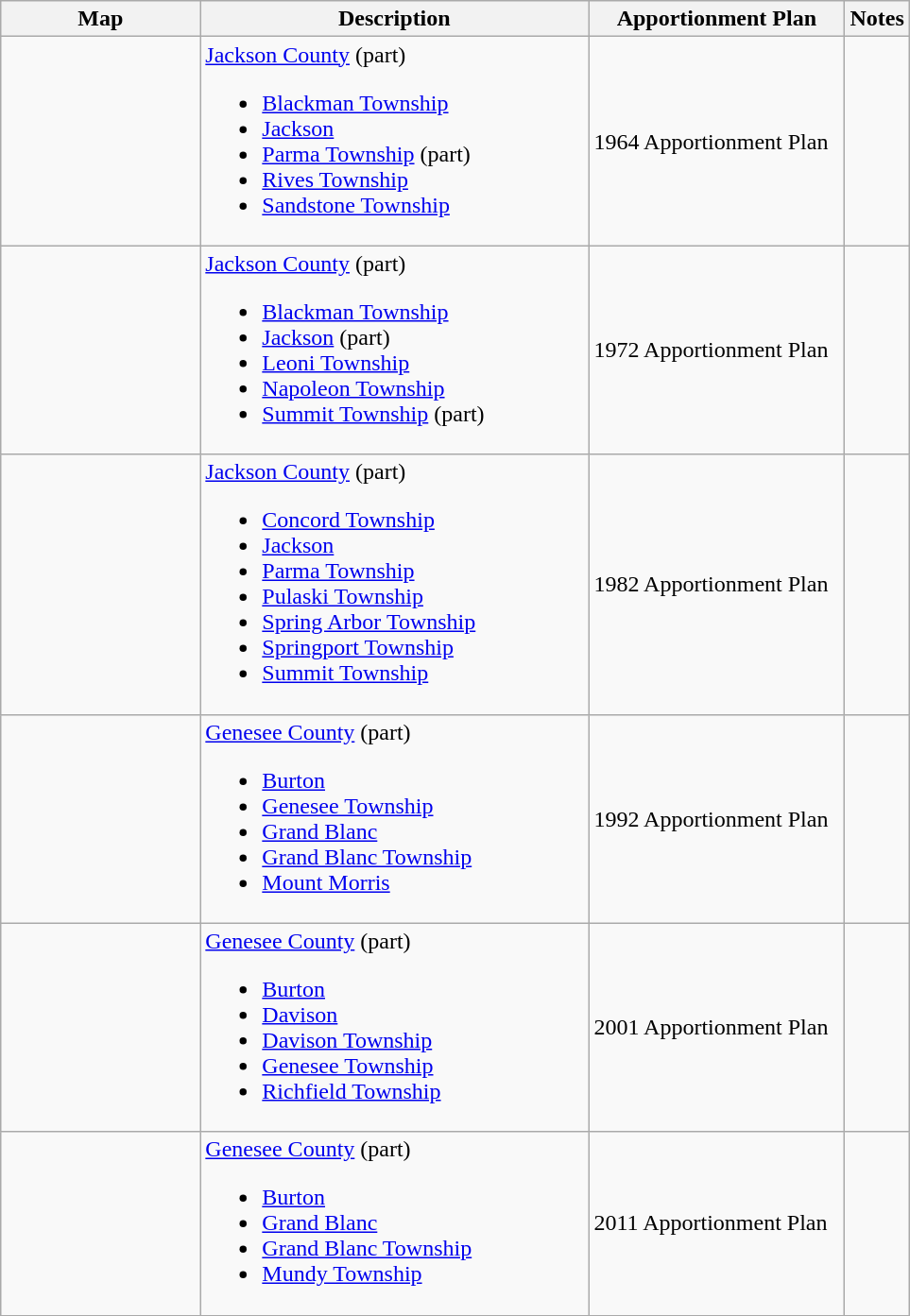<table class="wikitable sortable">
<tr>
<th style="width:100pt;">Map</th>
<th style="width:200pt;">Description</th>
<th style="width:130pt;">Apportionment Plan</th>
<th style="width:15pt;">Notes</th>
</tr>
<tr>
<td></td>
<td><a href='#'>Jackson County</a> (part)<br><ul><li><a href='#'>Blackman Township</a></li><li><a href='#'>Jackson</a></li><li><a href='#'>Parma Township</a> (part)</li><li><a href='#'>Rives Township</a></li><li><a href='#'>Sandstone Township</a></li></ul></td>
<td>1964 Apportionment Plan</td>
<td></td>
</tr>
<tr>
<td></td>
<td><a href='#'>Jackson County</a> (part)<br><ul><li><a href='#'>Blackman Township</a></li><li><a href='#'>Jackson</a> (part)</li><li><a href='#'>Leoni Township</a></li><li><a href='#'>Napoleon Township</a></li><li><a href='#'>Summit Township</a> (part)</li></ul></td>
<td>1972 Apportionment Plan</td>
<td></td>
</tr>
<tr>
<td></td>
<td><a href='#'>Jackson County</a> (part)<br><ul><li><a href='#'>Concord Township</a></li><li><a href='#'>Jackson</a></li><li><a href='#'>Parma Township</a></li><li><a href='#'>Pulaski Township</a></li><li><a href='#'>Spring Arbor Township</a></li><li><a href='#'>Springport Township</a></li><li><a href='#'>Summit Township</a></li></ul></td>
<td>1982 Apportionment Plan</td>
<td></td>
</tr>
<tr>
<td></td>
<td><a href='#'>Genesee County</a> (part)<br><ul><li><a href='#'>Burton</a></li><li><a href='#'>Genesee Township</a></li><li><a href='#'>Grand Blanc</a></li><li><a href='#'>Grand Blanc Township</a></li><li><a href='#'>Mount Morris</a></li></ul></td>
<td>1992 Apportionment Plan</td>
<td></td>
</tr>
<tr>
<td></td>
<td><a href='#'>Genesee County</a> (part)<br><ul><li><a href='#'>Burton</a></li><li><a href='#'>Davison</a></li><li><a href='#'>Davison Township</a></li><li><a href='#'>Genesee Township</a></li><li><a href='#'>Richfield Township</a></li></ul></td>
<td>2001 Apportionment Plan</td>
<td></td>
</tr>
<tr>
<td></td>
<td><a href='#'>Genesee County</a> (part)<br><ul><li><a href='#'>Burton</a></li><li><a href='#'>Grand Blanc</a></li><li><a href='#'>Grand Blanc Township</a></li><li><a href='#'>Mundy Township</a></li></ul></td>
<td>2011 Apportionment Plan</td>
<td></td>
</tr>
<tr>
</tr>
</table>
